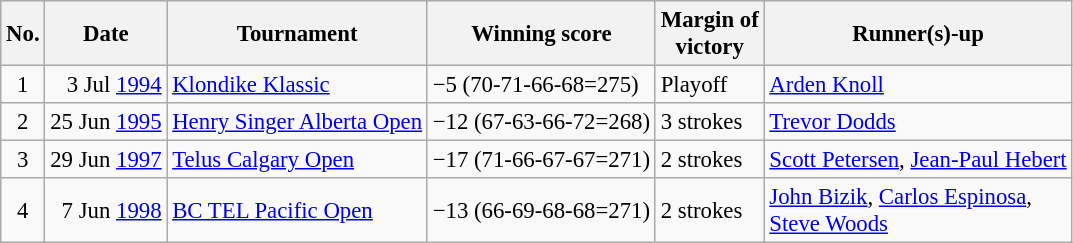<table class="wikitable" style="font-size:95%;">
<tr>
<th>No.</th>
<th>Date</th>
<th>Tournament</th>
<th>Winning score</th>
<th>Margin of<br>victory</th>
<th>Runner(s)-up</th>
</tr>
<tr>
<td align=center>1</td>
<td align=right>3 Jul <a href='#'>1994</a></td>
<td><a href='#'>Klondike Klassic</a></td>
<td>−5 (70-71-66-68=275)</td>
<td>Playoff</td>
<td> <a href='#'>Arden Knoll</a></td>
</tr>
<tr>
<td align=center>2</td>
<td align=right>25 Jun <a href='#'>1995</a></td>
<td><a href='#'>Henry Singer Alberta Open</a></td>
<td>−12 (67-63-66-72=268)</td>
<td>3 strokes</td>
<td> <a href='#'>Trevor Dodds</a></td>
</tr>
<tr>
<td align=center>3</td>
<td align=right>29 Jun <a href='#'>1997</a></td>
<td><a href='#'>Telus Calgary Open</a></td>
<td>−17 (71-66-67-67=271)</td>
<td>2 strokes</td>
<td> <a href='#'>Scott Petersen</a>,  <a href='#'>Jean-Paul Hebert</a></td>
</tr>
<tr>
<td align=center>4</td>
<td align=right>7 Jun <a href='#'>1998</a></td>
<td><a href='#'>BC TEL Pacific Open</a></td>
<td>−13 (66-69-68-68=271)</td>
<td>2 strokes</td>
<td> <a href='#'>John Bizik</a>,  <a href='#'>Carlos Espinosa</a>,<br> <a href='#'>Steve Woods</a></td>
</tr>
</table>
